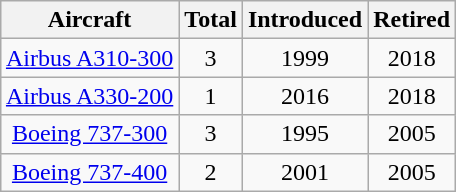<table class="wikitable" style="border-collapse:collapse;text-align:center;margin:1em auto;">
<tr>
<th>Aircraft</th>
<th>Total</th>
<th>Introduced</th>
<th>Retired</th>
</tr>
<tr>
<td><a href='#'>Airbus A310-300</a></td>
<td>3</td>
<td>1999</td>
<td>2018</td>
</tr>
<tr>
<td><a href='#'>Airbus A330-200</a></td>
<td>1</td>
<td>2016</td>
<td>2018</td>
</tr>
<tr>
<td><a href='#'>Boeing 737-300</a></td>
<td>3</td>
<td>1995</td>
<td>2005</td>
</tr>
<tr>
<td><a href='#'>Boeing 737-400</a></td>
<td>2</td>
<td>2001</td>
<td>2005</td>
</tr>
</table>
